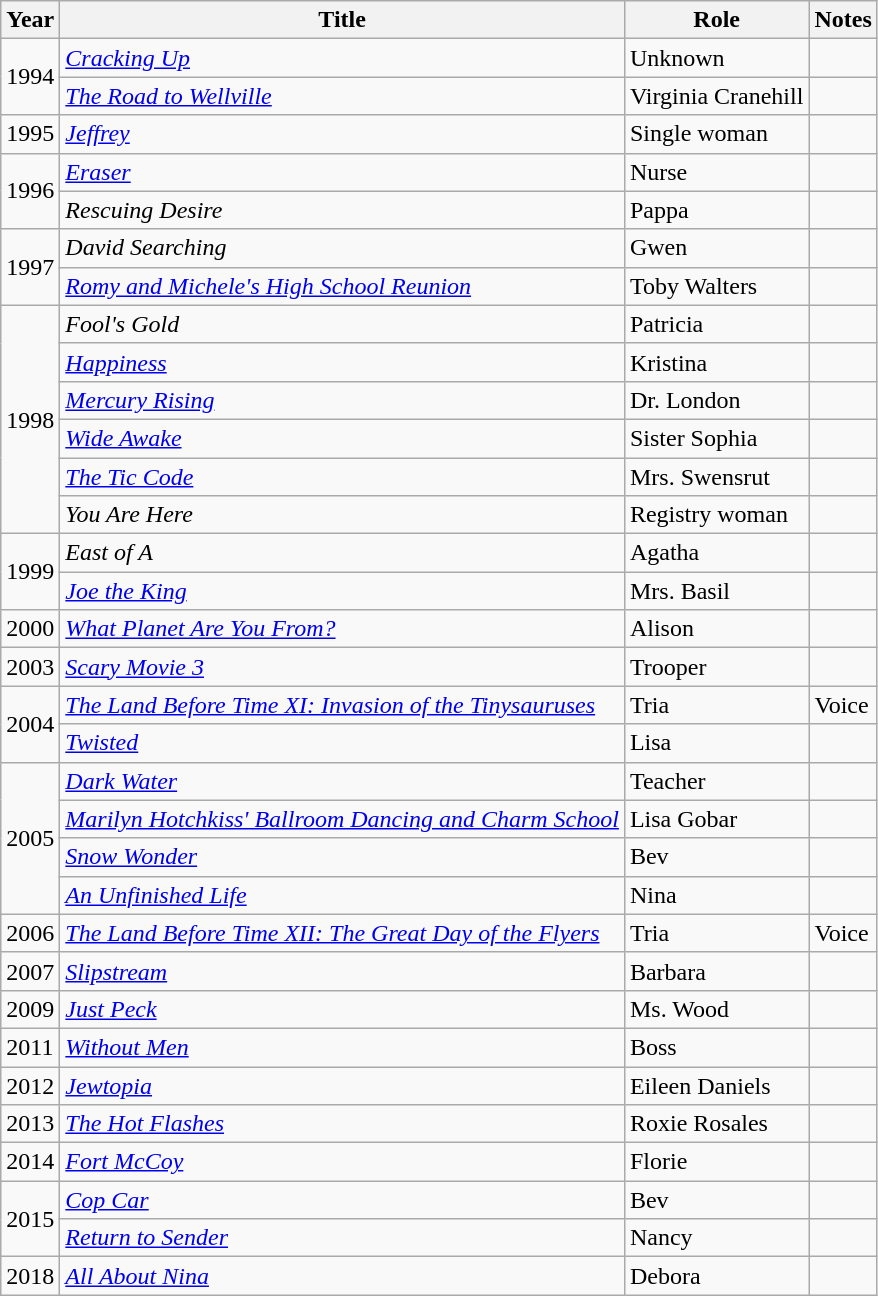<table class="wikitable sortable">
<tr>
<th>Year</th>
<th>Title</th>
<th class="unsortable">Role</th>
<th class="unsortable">Notes</th>
</tr>
<tr>
<td rowspan="2">1994</td>
<td><em><a href='#'>Cracking Up</a></em></td>
<td>Unknown</td>
<td></td>
</tr>
<tr>
<td data-sort-value="Road to Wellville, The"><em><a href='#'>The Road to Wellville</a></em></td>
<td>Virginia Cranehill</td>
<td></td>
</tr>
<tr>
<td>1995</td>
<td><em><a href='#'>Jeffrey</a></em></td>
<td>Single woman</td>
<td></td>
</tr>
<tr>
<td rowspan="2">1996</td>
<td><em><a href='#'>Eraser</a></em></td>
<td>Nurse</td>
<td></td>
</tr>
<tr>
<td><em>Rescuing Desire</em></td>
<td>Pappa</td>
<td></td>
</tr>
<tr>
<td rowspan="2">1997</td>
<td><em>David Searching</em></td>
<td>Gwen</td>
<td></td>
</tr>
<tr>
<td><em><a href='#'>Romy and Michele's High School Reunion</a></em></td>
<td>Toby Walters</td>
<td></td>
</tr>
<tr>
<td rowspan="6">1998</td>
<td><em>Fool's Gold</em></td>
<td>Patricia</td>
<td></td>
</tr>
<tr>
<td><em><a href='#'>Happiness</a></em></td>
<td>Kristina</td>
<td></td>
</tr>
<tr>
<td><em><a href='#'>Mercury Rising</a></em></td>
<td>Dr. London</td>
<td></td>
</tr>
<tr>
<td><em><a href='#'>Wide Awake</a></em></td>
<td>Sister Sophia</td>
<td></td>
</tr>
<tr>
<td data-sort-value="Tic Code, The"><em><a href='#'>The Tic Code</a></em></td>
<td>Mrs. Swensrut</td>
<td></td>
</tr>
<tr>
<td><em>You Are Here</em></td>
<td>Registry woman</td>
<td></td>
</tr>
<tr>
<td rowspan="2">1999</td>
<td><em>East of A</em></td>
<td>Agatha</td>
<td></td>
</tr>
<tr>
<td><em><a href='#'>Joe the King</a></em></td>
<td>Mrs. Basil</td>
<td></td>
</tr>
<tr>
<td>2000</td>
<td><em><a href='#'>What Planet Are You From?</a></em></td>
<td>Alison</td>
<td></td>
</tr>
<tr>
<td>2003</td>
<td><em><a href='#'>Scary Movie 3</a></em></td>
<td>Trooper</td>
<td></td>
</tr>
<tr>
<td rowspan="2">2004</td>
<td data-sort-value="Land Before Time 11: Invasion of the Tinysauruses, The"><em><a href='#'>The Land Before Time XI: Invasion of the Tinysauruses</a></em></td>
<td>Tria</td>
<td>Voice</td>
</tr>
<tr>
<td><em><a href='#'>Twisted</a></em></td>
<td>Lisa</td>
<td></td>
</tr>
<tr>
<td rowspan="4">2005</td>
<td><em><a href='#'>Dark Water</a></em></td>
<td>Teacher</td>
<td></td>
</tr>
<tr>
<td><em><a href='#'>Marilyn Hotchkiss' Ballroom Dancing and Charm School</a></em></td>
<td>Lisa Gobar</td>
<td></td>
</tr>
<tr>
<td><em><a href='#'>Snow Wonder</a></em></td>
<td>Bev</td>
<td></td>
</tr>
<tr>
<td data-sort-value="Unfinished Life, An"><em><a href='#'>An Unfinished Life</a></em></td>
<td>Nina</td>
<td></td>
</tr>
<tr>
<td>2006</td>
<td data-sort-value="Land Before Time 12: The Great Day of the Flyers, The"><em><a href='#'>The Land Before Time XII: The Great Day of the Flyers</a></em></td>
<td>Tria</td>
<td>Voice</td>
</tr>
<tr>
<td>2007</td>
<td><em><a href='#'>Slipstream</a></em></td>
<td>Barbara</td>
<td></td>
</tr>
<tr>
<td>2009</td>
<td><em><a href='#'>Just Peck</a></em></td>
<td>Ms. Wood</td>
<td></td>
</tr>
<tr>
<td>2011</td>
<td><em><a href='#'>Without Men</a></em></td>
<td>Boss</td>
<td></td>
</tr>
<tr>
<td>2012</td>
<td><em><a href='#'>Jewtopia</a></em></td>
<td>Eileen Daniels</td>
<td></td>
</tr>
<tr>
<td>2013</td>
<td data-sort-value="Hot Flashes, The"><em><a href='#'>The Hot Flashes</a></em></td>
<td>Roxie Rosales</td>
<td></td>
</tr>
<tr>
<td>2014</td>
<td><em><a href='#'>Fort McCoy</a></em></td>
<td>Florie</td>
<td></td>
</tr>
<tr>
<td rowspan="2">2015</td>
<td><em><a href='#'>Cop Car</a></em></td>
<td>Bev</td>
<td></td>
</tr>
<tr>
<td><em><a href='#'>Return to Sender</a></em></td>
<td>Nancy</td>
<td></td>
</tr>
<tr>
<td>2018</td>
<td><em><a href='#'>All About Nina</a></em></td>
<td>Debora</td>
<td></td>
</tr>
</table>
